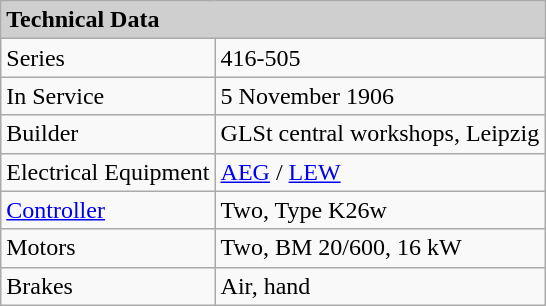<table class="wikitable">
<tr>
<td colspan="3" align="left" bgcolor="#CFCFCF"><strong>Technical Data</strong></td>
</tr>
<tr ---->
<td>Series</td>
<td>416-505</td>
</tr>
<tr ---->
<td>In Service</td>
<td>5 November 1906</td>
</tr>
<tr ---->
<td>Builder</td>
<td>GLSt central workshops, Leipzig</td>
</tr>
<tr ---->
<td>Electrical Equipment</td>
<td><a href='#'>AEG</a> / <a href='#'>LEW</a></td>
</tr>
<tr ---->
<td><a href='#'>Controller</a></td>
<td>Two, Type K26w</td>
</tr>
<tr ---->
<td>Motors</td>
<td>Two, BM 20/600, 16 kW</td>
</tr>
<tr ---->
<td>Brakes</td>
<td>Air, hand</td>
</tr>
</table>
